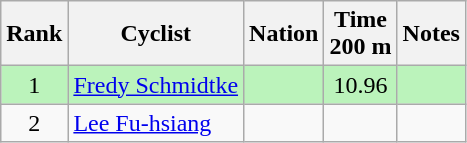<table class="wikitable sortable" style="text-align:center">
<tr>
<th>Rank</th>
<th>Cyclist</th>
<th>Nation</th>
<th>Time<br>200 m</th>
<th>Notes</th>
</tr>
<tr bgcolor=bbf3bb>
<td>1</td>
<td align=left><a href='#'>Fredy Schmidtke</a></td>
<td align=left></td>
<td>10.96</td>
<td></td>
</tr>
<tr>
<td>2</td>
<td align=left><a href='#'>Lee Fu-hsiang</a></td>
<td align=left></td>
<td></td>
<td></td>
</tr>
</table>
